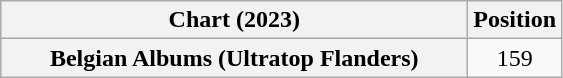<table class="wikitable sortable plainrowheaders" style="text-align:center">
<tr>
<th scope="col" style="width:19em">Chart (2023)</th>
<th scope="col">Position</th>
</tr>
<tr>
<th scope="row">Belgian Albums (Ultratop Flanders)</th>
<td>159</td>
</tr>
</table>
